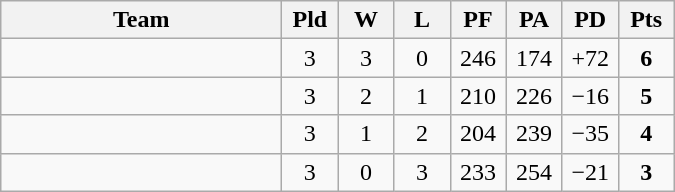<table class=wikitable style="text-align:center">
<tr>
<th width=180>Team</th>
<th width=30>Pld</th>
<th width=30>W</th>
<th width=30>L</th>
<th width=30>PF</th>
<th width=30>PA</th>
<th width=30>PD</th>
<th width=30>Pts</th>
</tr>
<tr align=center>
<td align=left></td>
<td>3</td>
<td>3</td>
<td>0</td>
<td>246</td>
<td>174</td>
<td>+72</td>
<td><strong>6</strong></td>
</tr>
<tr align=center>
<td align=left></td>
<td>3</td>
<td>2</td>
<td>1</td>
<td>210</td>
<td>226</td>
<td>−16</td>
<td><strong>5</strong></td>
</tr>
<tr align=center>
<td align=left></td>
<td>3</td>
<td>1</td>
<td>2</td>
<td>204</td>
<td>239</td>
<td>−35</td>
<td><strong>4</strong></td>
</tr>
<tr align=center>
<td align=left></td>
<td>3</td>
<td>0</td>
<td>3</td>
<td>233</td>
<td>254</td>
<td>−21</td>
<td><strong>3</strong></td>
</tr>
</table>
